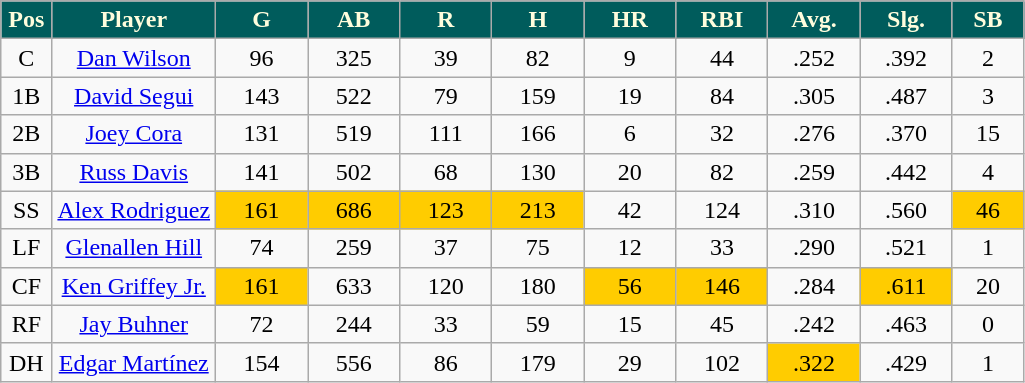<table class="wikitable sortable">
<tr>
<th style=" background:#005c5c; color:#FFFDDD;" width="5%">Pos</th>
<th style=" background:#005c5c; color:#FFFDDD;" width="16%">Player</th>
<th style=" background:#005c5c; color:#FFFDDD;" width="9%">G</th>
<th style=" background:#005c5c; color:#FFFDDD;" width="9%">AB</th>
<th style=" background:#005c5c; color:#FFFDDD;" width="9%">R</th>
<th style=" background:#005c5c; color:#FFFDDD;" width="9%">H</th>
<th style=" background:#005c5c; color:#FFFDDD;" width="9%">HR</th>
<th style=" background:#005c5c; color:#FFFDDD;" width="9%">RBI</th>
<th style=" background:#005c5c; color:#FFFDDD;" width="9%">Avg.</th>
<th style=" background:#005c5c; color:#FFFDDD;" width="9%">Slg.</th>
<th style=" background:#005c5c; color:#FFFDDD;" width="9%">SB</th>
</tr>
<tr align="center">
<td>C</td>
<td><a href='#'>Dan Wilson</a></td>
<td>96</td>
<td>325</td>
<td>39</td>
<td>82</td>
<td>9</td>
<td>44</td>
<td>.252</td>
<td>.392</td>
<td>2</td>
</tr>
<tr align="center">
<td>1B</td>
<td><a href='#'>David Segui</a></td>
<td>143</td>
<td>522</td>
<td>79</td>
<td>159</td>
<td>19</td>
<td>84</td>
<td>.305</td>
<td>.487</td>
<td>3</td>
</tr>
<tr align="center">
<td>2B</td>
<td><a href='#'>Joey Cora</a></td>
<td>131</td>
<td>519</td>
<td>111</td>
<td>166</td>
<td>6</td>
<td>32</td>
<td>.276</td>
<td>.370</td>
<td>15</td>
</tr>
<tr align="center">
<td>3B</td>
<td><a href='#'>Russ Davis</a></td>
<td>141</td>
<td>502</td>
<td>68</td>
<td>130</td>
<td>20</td>
<td>82</td>
<td>.259</td>
<td>.442</td>
<td>4</td>
</tr>
<tr align="center">
<td>SS</td>
<td><a href='#'>Alex Rodriguez</a></td>
<td bgcolor="#FFCC00">161</td>
<td bgcolor="#FFCC00">686</td>
<td bgcolor="#FFCC00">123</td>
<td bgcolor="#FFCC00">213</td>
<td>42</td>
<td>124</td>
<td>.310</td>
<td>.560</td>
<td bgcolor="#FFCC00">46</td>
</tr>
<tr align="center">
<td>LF</td>
<td><a href='#'>Glenallen Hill</a></td>
<td>74</td>
<td>259</td>
<td>37</td>
<td>75</td>
<td>12</td>
<td>33</td>
<td>.290</td>
<td>.521</td>
<td>1</td>
</tr>
<tr align="center">
<td>CF</td>
<td><a href='#'>Ken Griffey Jr.</a></td>
<td bgcolor="#FFCC00">161</td>
<td>633</td>
<td>120</td>
<td>180</td>
<td bgcolor="#FFCC00">56</td>
<td bgcolor="#FFCC00">146</td>
<td>.284</td>
<td bgcolor="#FFCC00">.611</td>
<td>20</td>
</tr>
<tr align="center">
<td>RF</td>
<td><a href='#'>Jay Buhner</a></td>
<td>72</td>
<td>244</td>
<td>33</td>
<td>59</td>
<td>15</td>
<td>45</td>
<td>.242</td>
<td>.463</td>
<td>0</td>
</tr>
<tr align="center">
<td>DH</td>
<td><a href='#'>Edgar Martínez</a></td>
<td>154</td>
<td>556</td>
<td>86</td>
<td>179</td>
<td>29</td>
<td>102</td>
<td bgcolor="#FFCC00">.322</td>
<td>.429</td>
<td>1</td>
</tr>
</table>
